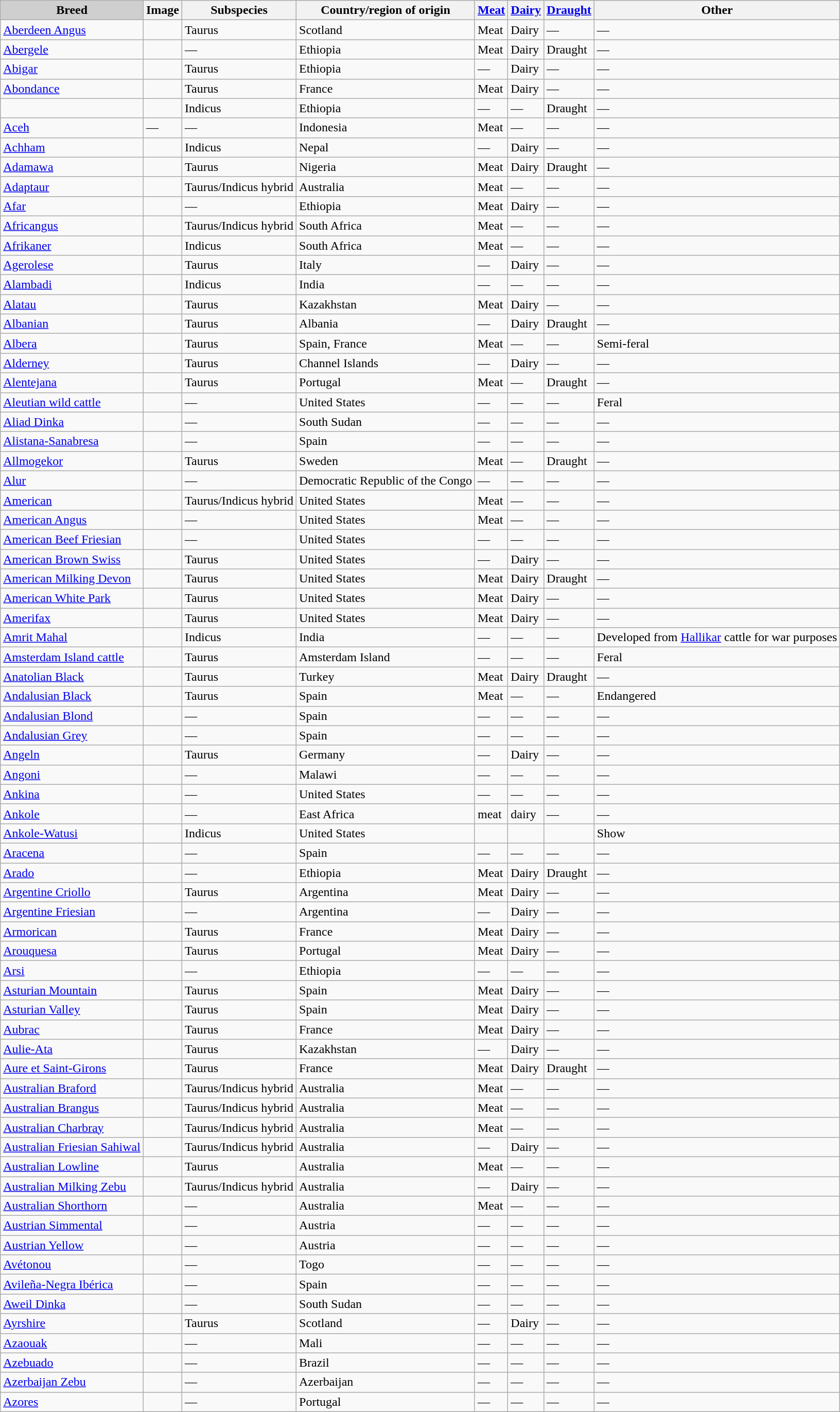<table class="wikitable sortable">
<tr>
<th style="background-color:#cfcfcf;">Breed</th>
<th>Image</th>
<th>Subspecies</th>
<th>Country/region of origin</th>
<th><a href='#'>Meat</a></th>
<th><a href='#'>Dairy</a></th>
<th><a href='#'>Draught</a></th>
<th>Other</th>
</tr>
<tr>
<td><a href='#'>Aberdeen Angus</a></td>
<td></td>
<td>Taurus</td>
<td>Scotland</td>
<td>Meat</td>
<td>Dairy</td>
<td>—</td>
<td>—</td>
</tr>
<tr>
<td><a href='#'>Abergele</a></td>
<td></td>
<td>—</td>
<td>Ethiopia</td>
<td>Meat</td>
<td>Dairy</td>
<td>Draught</td>
<td>—</td>
</tr>
<tr>
<td><a href='#'>Abigar</a></td>
<td></td>
<td>Taurus</td>
<td>Ethiopia</td>
<td>—</td>
<td>Dairy</td>
<td>—</td>
<td>—</td>
</tr>
<tr>
<td><a href='#'>Abondance</a></td>
<td></td>
<td>Taurus</td>
<td>France</td>
<td>Meat</td>
<td>Dairy</td>
<td>—</td>
<td>—</td>
</tr>
<tr>
<td></td>
<td></td>
<td>Indicus</td>
<td>Ethiopia</td>
<td>—</td>
<td>—</td>
<td>Draught</td>
<td>—</td>
</tr>
<tr>
<td><a href='#'>Aceh</a></td>
<td>—</td>
<td>—</td>
<td>Indonesia</td>
<td>Meat</td>
<td>—</td>
<td>—</td>
<td>—</td>
</tr>
<tr>
<td><a href='#'>Achham</a></td>
<td></td>
<td>Indicus</td>
<td>Nepal</td>
<td>—</td>
<td>Dairy</td>
<td>—</td>
<td>—</td>
</tr>
<tr>
<td><a href='#'>Adamawa</a></td>
<td></td>
<td>Taurus</td>
<td>Nigeria</td>
<td>Meat</td>
<td>Dairy</td>
<td>Draught</td>
<td>—</td>
</tr>
<tr>
<td><a href='#'>Adaptaur</a></td>
<td></td>
<td>Taurus/Indicus hybrid</td>
<td>Australia</td>
<td>Meat</td>
<td>—</td>
<td>—</td>
<td>—</td>
</tr>
<tr>
<td><a href='#'>Afar</a></td>
<td></td>
<td>—</td>
<td>Ethiopia</td>
<td>Meat</td>
<td>Dairy</td>
<td>—</td>
<td>—</td>
</tr>
<tr>
<td><a href='#'>Africangus</a></td>
<td></td>
<td>Taurus/Indicus hybrid</td>
<td>South Africa</td>
<td>Meat</td>
<td>—</td>
<td>—</td>
<td>—</td>
</tr>
<tr>
<td><a href='#'>Afrikaner</a></td>
<td></td>
<td>Indicus</td>
<td>South Africa</td>
<td>Meat</td>
<td>—</td>
<td>—</td>
<td>—</td>
</tr>
<tr>
<td><a href='#'>Agerolese</a></td>
<td></td>
<td>Taurus</td>
<td>Italy</td>
<td>—</td>
<td>Dairy</td>
<td>—</td>
<td>—</td>
</tr>
<tr>
<td><a href='#'>Alambadi</a></td>
<td></td>
<td>Indicus</td>
<td>India</td>
<td>—</td>
<td>—</td>
<td>—</td>
<td>—</td>
</tr>
<tr>
<td><a href='#'>Alatau</a></td>
<td></td>
<td>Taurus</td>
<td>Kazakhstan</td>
<td>Meat</td>
<td>Dairy</td>
<td>—</td>
<td>—</td>
</tr>
<tr>
<td><a href='#'>Albanian</a></td>
<td></td>
<td>Taurus</td>
<td>Albania</td>
<td>—</td>
<td>Dairy</td>
<td>Draught</td>
<td>—</td>
</tr>
<tr>
<td><a href='#'>Albera</a></td>
<td></td>
<td>Taurus</td>
<td>Spain, France</td>
<td>Meat</td>
<td>—</td>
<td>—</td>
<td>Semi-feral</td>
</tr>
<tr>
<td><a href='#'>Alderney</a></td>
<td></td>
<td>Taurus</td>
<td>Channel Islands</td>
<td>—</td>
<td>Dairy</td>
<td>—</td>
<td>—</td>
</tr>
<tr>
<td><a href='#'>Alentejana</a></td>
<td></td>
<td>Taurus</td>
<td>Portugal</td>
<td>Meat</td>
<td>—</td>
<td>Draught</td>
<td>—</td>
</tr>
<tr>
<td><a href='#'>Aleutian wild cattle</a></td>
<td></td>
<td>—</td>
<td>United States</td>
<td>—</td>
<td>—</td>
<td>—</td>
<td>Feral</td>
</tr>
<tr>
<td><a href='#'>Aliad Dinka</a></td>
<td></td>
<td>—</td>
<td>South Sudan</td>
<td>—</td>
<td>—</td>
<td>—</td>
<td>—</td>
</tr>
<tr>
<td><a href='#'>Alistana-Sanabresa</a></td>
<td></td>
<td>—</td>
<td>Spain</td>
<td>—</td>
<td>—</td>
<td>—</td>
<td>—</td>
</tr>
<tr>
<td><a href='#'>Allmogekor</a></td>
<td></td>
<td>Taurus</td>
<td>Sweden</td>
<td>Meat</td>
<td>—</td>
<td>Draught</td>
<td>—</td>
</tr>
<tr>
<td><a href='#'>Alur</a></td>
<td></td>
<td>—</td>
<td>Democratic Republic of the Congo</td>
<td>—</td>
<td>—</td>
<td>—</td>
<td>—</td>
</tr>
<tr>
<td><a href='#'>American</a></td>
<td></td>
<td>Taurus/Indicus hybrid</td>
<td>United States</td>
<td>Meat</td>
<td>—</td>
<td>—</td>
<td>—</td>
</tr>
<tr>
<td><a href='#'>American Angus</a></td>
<td></td>
<td>—</td>
<td>United States</td>
<td>Meat</td>
<td>—</td>
<td>—</td>
<td>—</td>
</tr>
<tr>
<td><a href='#'>American Beef Friesian</a></td>
<td></td>
<td>—</td>
<td>United States</td>
<td>—</td>
<td>—</td>
<td>—</td>
<td>—</td>
</tr>
<tr>
<td><a href='#'>American Brown Swiss</a></td>
<td></td>
<td>Taurus</td>
<td>United States</td>
<td>—</td>
<td>Dairy</td>
<td>—</td>
<td>—</td>
</tr>
<tr>
<td><a href='#'>American Milking Devon</a></td>
<td></td>
<td>Taurus</td>
<td>United States</td>
<td>Meat</td>
<td>Dairy</td>
<td>Draught</td>
<td>—</td>
</tr>
<tr>
<td><a href='#'>American White Park</a></td>
<td></td>
<td>Taurus</td>
<td>United States</td>
<td>Meat</td>
<td>Dairy</td>
<td>—</td>
<td>—</td>
</tr>
<tr>
<td><a href='#'>Amerifax</a></td>
<td></td>
<td>Taurus</td>
<td>United States</td>
<td>Meat</td>
<td>Dairy</td>
<td>—</td>
<td>—</td>
</tr>
<tr>
<td><a href='#'>Amrit Mahal</a></td>
<td></td>
<td>Indicus</td>
<td>India</td>
<td>—</td>
<td>—</td>
<td>—</td>
<td>Developed from <a href='#'>Hallikar</a> cattle for war purposes</td>
</tr>
<tr>
<td><a href='#'>Amsterdam Island cattle</a></td>
<td></td>
<td>Taurus</td>
<td>Amsterdam Island</td>
<td>—</td>
<td>—</td>
<td>—</td>
<td>Feral</td>
</tr>
<tr>
<td><a href='#'>Anatolian Black</a></td>
<td></td>
<td>Taurus</td>
<td>Turkey</td>
<td>Meat</td>
<td>Dairy</td>
<td>Draught</td>
<td>—</td>
</tr>
<tr>
<td><a href='#'>Andalusian Black</a></td>
<td></td>
<td>Taurus</td>
<td>Spain</td>
<td>Meat</td>
<td>—</td>
<td>—</td>
<td>Endangered</td>
</tr>
<tr>
<td><a href='#'>Andalusian Blond</a></td>
<td></td>
<td>—</td>
<td>Spain</td>
<td>—</td>
<td>—</td>
<td>—</td>
<td>—</td>
</tr>
<tr>
<td><a href='#'>Andalusian Grey</a></td>
<td></td>
<td>—</td>
<td>Spain</td>
<td>—</td>
<td>—</td>
<td>—</td>
<td>—</td>
</tr>
<tr>
<td><a href='#'>Angeln</a></td>
<td></td>
<td>Taurus</td>
<td>Germany</td>
<td>—</td>
<td>Dairy</td>
<td>—</td>
<td>—</td>
</tr>
<tr>
<td><a href='#'>Angoni</a></td>
<td></td>
<td>—</td>
<td>Malawi</td>
<td>—</td>
<td>—</td>
<td>—</td>
<td>—</td>
</tr>
<tr>
<td><a href='#'>Ankina</a></td>
<td></td>
<td>—</td>
<td>United States</td>
<td>—</td>
<td>—</td>
<td>—</td>
<td>—</td>
</tr>
<tr>
<td><a href='#'>Ankole</a></td>
<td></td>
<td>—</td>
<td>East Africa</td>
<td>meat</td>
<td>dairy</td>
<td>—</td>
<td>—</td>
</tr>
<tr>
<td><a href='#'>Ankole-Watusi</a></td>
<td></td>
<td>Indicus</td>
<td>United States</td>
<td></td>
<td></td>
<td></td>
<td>Show</td>
</tr>
<tr>
<td><a href='#'>Aracena</a></td>
<td></td>
<td>—</td>
<td>Spain</td>
<td>—</td>
<td>—</td>
<td>—</td>
<td>—</td>
</tr>
<tr>
<td><a href='#'>Arado</a></td>
<td></td>
<td>—</td>
<td>Ethiopia</td>
<td>Meat</td>
<td>Dairy</td>
<td>Draught</td>
<td>—</td>
</tr>
<tr>
<td><a href='#'>Argentine Criollo</a></td>
<td></td>
<td>Taurus</td>
<td>Argentina</td>
<td>Meat</td>
<td>Dairy</td>
<td>—</td>
<td>—</td>
</tr>
<tr>
<td><a href='#'>Argentine Friesian</a></td>
<td></td>
<td>—</td>
<td>Argentina</td>
<td>—</td>
<td>Dairy</td>
<td>—</td>
<td>—</td>
</tr>
<tr>
<td><a href='#'>Armorican</a></td>
<td></td>
<td>Taurus</td>
<td>France</td>
<td>Meat</td>
<td>Dairy</td>
<td>—</td>
<td>—</td>
</tr>
<tr>
<td><a href='#'>Arouquesa</a></td>
<td></td>
<td>Taurus</td>
<td>Portugal</td>
<td>Meat</td>
<td>Dairy</td>
<td>—</td>
<td>—</td>
</tr>
<tr>
<td><a href='#'>Arsi</a></td>
<td></td>
<td>—</td>
<td>Ethiopia</td>
<td>—</td>
<td>—</td>
<td>—</td>
<td>—</td>
</tr>
<tr>
<td><a href='#'>Asturian Mountain</a></td>
<td></td>
<td>Taurus</td>
<td>Spain</td>
<td>Meat</td>
<td>Dairy</td>
<td>—</td>
<td>—</td>
</tr>
<tr>
<td><a href='#'>Asturian Valley</a></td>
<td></td>
<td>Taurus</td>
<td>Spain</td>
<td>Meat</td>
<td>Dairy</td>
<td>—</td>
<td>—</td>
</tr>
<tr>
<td><a href='#'>Aubrac</a></td>
<td></td>
<td>Taurus</td>
<td>France</td>
<td>Meat</td>
<td>Dairy</td>
<td>—</td>
<td>—</td>
</tr>
<tr>
<td><a href='#'>Aulie-Ata</a></td>
<td></td>
<td>Taurus</td>
<td>Kazakhstan</td>
<td>—</td>
<td>Dairy</td>
<td>—</td>
<td>—</td>
</tr>
<tr>
<td><a href='#'>Aure et Saint-Girons</a></td>
<td></td>
<td>Taurus</td>
<td>France</td>
<td>Meat</td>
<td>Dairy</td>
<td>Draught</td>
<td>—</td>
</tr>
<tr>
<td><a href='#'>Australian Braford</a></td>
<td></td>
<td>Taurus/Indicus hybrid</td>
<td>Australia</td>
<td>Meat</td>
<td>—</td>
<td>—</td>
<td>—</td>
</tr>
<tr>
<td><a href='#'>Australian Brangus</a></td>
<td></td>
<td>Taurus/Indicus hybrid</td>
<td>Australia</td>
<td>Meat</td>
<td>—</td>
<td>—</td>
<td>—</td>
</tr>
<tr>
<td><a href='#'>Australian Charbray</a></td>
<td></td>
<td>Taurus/Indicus hybrid</td>
<td>Australia</td>
<td>Meat</td>
<td>—</td>
<td>—</td>
<td>—</td>
</tr>
<tr>
<td><a href='#'>Australian Friesian Sahiwal</a></td>
<td></td>
<td>Taurus/Indicus hybrid</td>
<td>Australia</td>
<td>—</td>
<td>Dairy</td>
<td>—</td>
<td>—</td>
</tr>
<tr>
<td><a href='#'>Australian Lowline</a></td>
<td></td>
<td>Taurus</td>
<td>Australia</td>
<td>Meat</td>
<td>—</td>
<td>—</td>
<td>—</td>
</tr>
<tr>
<td><a href='#'>Australian Milking Zebu</a></td>
<td></td>
<td>Taurus/Indicus hybrid</td>
<td>Australia</td>
<td>—</td>
<td>Dairy</td>
<td>—</td>
<td>—</td>
</tr>
<tr>
<td><a href='#'>Australian Shorthorn</a></td>
<td></td>
<td>—</td>
<td>Australia</td>
<td>Meat</td>
<td>—</td>
<td>—</td>
<td>—</td>
</tr>
<tr>
<td><a href='#'>Austrian Simmental</a></td>
<td></td>
<td>—</td>
<td>Austria</td>
<td>—</td>
<td>—</td>
<td>—</td>
<td>—</td>
</tr>
<tr>
<td><a href='#'>Austrian Yellow</a></td>
<td></td>
<td>—</td>
<td>Austria</td>
<td>—</td>
<td>—</td>
<td>—</td>
<td>—</td>
</tr>
<tr>
<td><a href='#'>Avétonou</a></td>
<td></td>
<td>—</td>
<td>Togo</td>
<td>—</td>
<td>—</td>
<td>—</td>
<td>—</td>
</tr>
<tr>
<td><a href='#'>Avileña-Negra Ibérica</a></td>
<td></td>
<td>—</td>
<td>Spain</td>
<td>—</td>
<td>—</td>
<td>—</td>
<td>—</td>
</tr>
<tr>
<td><a href='#'>Aweil Dinka</a></td>
<td></td>
<td>—</td>
<td>South Sudan</td>
<td>—</td>
<td>—</td>
<td>—</td>
<td>—</td>
</tr>
<tr>
<td><a href='#'>Ayrshire</a></td>
<td></td>
<td>Taurus</td>
<td>Scotland</td>
<td>—</td>
<td>Dairy</td>
<td>—</td>
<td>—</td>
</tr>
<tr>
<td><a href='#'>Azaouak</a></td>
<td></td>
<td>—</td>
<td>Mali</td>
<td>—</td>
<td>—</td>
<td>—</td>
<td>—</td>
</tr>
<tr>
<td><a href='#'>Azebuado</a></td>
<td></td>
<td>—</td>
<td>Brazil</td>
<td>—</td>
<td>—</td>
<td>—</td>
<td>—</td>
</tr>
<tr>
<td><a href='#'>Azerbaijan Zebu</a></td>
<td></td>
<td>—</td>
<td>Azerbaijan</td>
<td>—</td>
<td>—</td>
<td>—</td>
<td>—</td>
</tr>
<tr>
<td><a href='#'>Azores</a></td>
<td></td>
<td>—</td>
<td>Portugal</td>
<td>—</td>
<td>—</td>
<td>—</td>
<td>—</td>
</tr>
</table>
